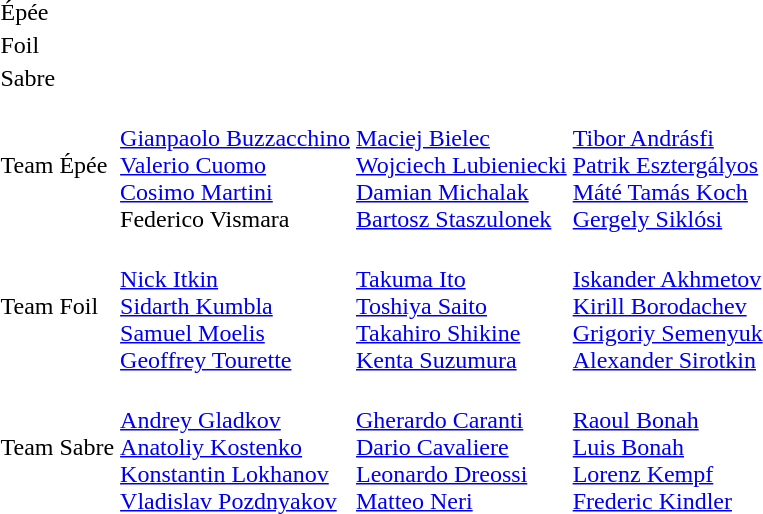<table>
<tr>
<td>Épée</td>
<td></td>
<td></td>
<td><br></td>
</tr>
<tr>
<td>Foil</td>
<td></td>
<td></td>
<td><br></td>
</tr>
<tr>
<td>Sabre</td>
<td></td>
<td></td>
<td><br></td>
</tr>
<tr>
<td>Team Épée</td>
<td><br><a href='#'>Gianpaolo Buzzacchino</a><br><a href='#'>Valerio Cuomo</a><br><a href='#'>Cosimo Martini</a><br>Federico Vismara</td>
<td><br><a href='#'>Maciej Bielec</a><br><a href='#'>Wojciech Lubieniecki</a><br><a href='#'>Damian Michalak</a><br><a href='#'>Bartosz Staszulonek</a></td>
<td><br><a href='#'>Tibor Andrásfi</a><br><a href='#'>Patrik Esztergályos</a><br><a href='#'>Máté Tamás Koch</a><br><a href='#'>Gergely Siklósi</a></td>
</tr>
<tr>
<td>Team Foil</td>
<td><br><a href='#'>Nick Itkin</a><br><a href='#'>Sidarth Kumbla</a><br><a href='#'>Samuel Moelis</a><br><a href='#'>Geoffrey Tourette</a></td>
<td><br><a href='#'>Takuma Ito</a><br><a href='#'>Toshiya Saito</a><br><a href='#'>Takahiro Shikine</a><br><a href='#'>Kenta Suzumura</a></td>
<td><br><a href='#'>Iskander Akhmetov</a><br><a href='#'>Kirill Borodachev</a><br><a href='#'>Grigoriy Semenyuk</a><br><a href='#'>Alexander Sirotkin</a></td>
</tr>
<tr>
<td>Team Sabre</td>
<td><br><a href='#'>Andrey Gladkov</a><br><a href='#'>Anatoliy Kostenko</a><br><a href='#'>Konstantin Lokhanov</a><br><a href='#'>Vladislav Pozdnyakov</a></td>
<td><br><a href='#'>Gherardo Caranti</a><br><a href='#'>Dario Cavaliere</a><br><a href='#'>Leonardo Dreossi</a><br><a href='#'>Matteo Neri</a></td>
<td><br><a href='#'>Raoul Bonah</a><br><a href='#'>Luis Bonah</a><br><a href='#'>Lorenz Kempf</a><br><a href='#'>Frederic Kindler</a></td>
</tr>
</table>
